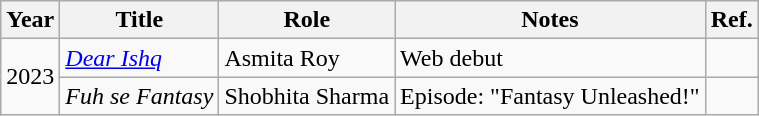<table class="wikitable sortable">
<tr>
<th>Year</th>
<th>Title</th>
<th>Role</th>
<th class="unsortable">Notes</th>
<th class="unsortable">Ref.</th>
</tr>
<tr>
<td rowspan="2">2023</td>
<td><em><a href='#'>Dear Ishq</a></em></td>
<td>Asmita Roy</td>
<td>Web debut</td>
<td></td>
</tr>
<tr>
<td><em>Fuh se Fantasy</em></td>
<td>Shobhita Sharma</td>
<td>Episode: "Fantasy Unleashed!"</td>
<td></td>
</tr>
</table>
